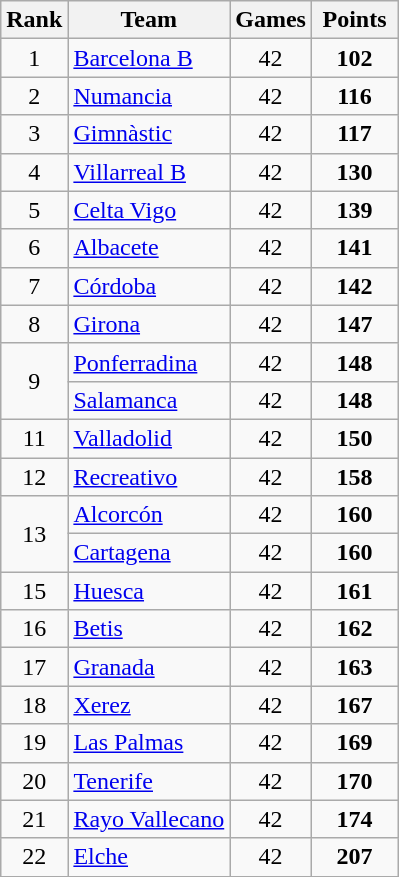<table class="wikitable sortable">
<tr>
<th>Rank</th>
<th>Team</th>
<th>Games</th>
<th width=50px>Points</th>
</tr>
<tr align="center">
<td>1</td>
<td align="left"><a href='#'>Barcelona B</a></td>
<td>42</td>
<td><strong>102</strong></td>
</tr>
<tr align="center">
<td>2</td>
<td align="left"><a href='#'>Numancia</a></td>
<td>42</td>
<td><strong>116</strong></td>
</tr>
<tr align="center">
<td>3</td>
<td align="left"><a href='#'>Gimnàstic</a></td>
<td>42</td>
<td><strong>117</strong></td>
</tr>
<tr align="center">
<td>4</td>
<td align="left"><a href='#'>Villarreal B</a></td>
<td>42</td>
<td><strong>130</strong></td>
</tr>
<tr align="center">
<td>5</td>
<td align="left"><a href='#'>Celta Vigo</a></td>
<td>42</td>
<td><strong>139</strong></td>
</tr>
<tr align="center">
<td>6</td>
<td align="left"><a href='#'>Albacete</a></td>
<td>42</td>
<td><strong>141</strong></td>
</tr>
<tr align="center">
<td>7</td>
<td align="left"><a href='#'>Córdoba</a></td>
<td>42</td>
<td><strong>142</strong></td>
</tr>
<tr align="center">
<td>8</td>
<td align="left"><a href='#'>Girona</a></td>
<td>42</td>
<td><strong>147</strong></td>
</tr>
<tr align="center">
<td rowspan=2>9</td>
<td align="left"><a href='#'>Ponferradina</a></td>
<td>42</td>
<td><strong>148</strong></td>
</tr>
<tr align="center">
<td align="left"><a href='#'>Salamanca</a></td>
<td>42</td>
<td><strong>148</strong></td>
</tr>
<tr align="center">
<td>11</td>
<td align="left"><a href='#'>Valladolid</a></td>
<td>42</td>
<td><strong>150</strong></td>
</tr>
<tr align="center">
<td>12</td>
<td align="left"><a href='#'>Recreativo</a></td>
<td>42</td>
<td><strong>158</strong></td>
</tr>
<tr align="center">
<td rowspan=2>13</td>
<td align="left"><a href='#'>Alcorcón</a></td>
<td>42</td>
<td><strong>160</strong></td>
</tr>
<tr align="center">
<td align="left"><a href='#'>Cartagena</a></td>
<td>42</td>
<td><strong>160</strong></td>
</tr>
<tr align="center">
<td>15</td>
<td align="left"><a href='#'>Huesca</a></td>
<td>42</td>
<td><strong>161</strong></td>
</tr>
<tr align="center">
<td>16</td>
<td align="left"><a href='#'>Betis</a></td>
<td>42</td>
<td><strong>162</strong></td>
</tr>
<tr align="center">
<td>17</td>
<td align="left"><a href='#'>Granada</a></td>
<td>42</td>
<td><strong>163</strong></td>
</tr>
<tr align="center">
<td>18</td>
<td align="left"><a href='#'>Xerez</a></td>
<td>42</td>
<td><strong>167</strong></td>
</tr>
<tr align="center">
<td>19</td>
<td align="left"><a href='#'>Las Palmas</a></td>
<td>42</td>
<td><strong>169</strong></td>
</tr>
<tr align="center">
<td>20</td>
<td align="left"><a href='#'>Tenerife</a></td>
<td>42</td>
<td><strong>170</strong></td>
</tr>
<tr align="center">
<td>21</td>
<td align="left"><a href='#'>Rayo Vallecano</a></td>
<td>42</td>
<td><strong>174</strong></td>
</tr>
<tr align="center">
<td>22</td>
<td align="left"><a href='#'>Elche</a></td>
<td>42</td>
<td><strong>207</strong></td>
</tr>
</table>
